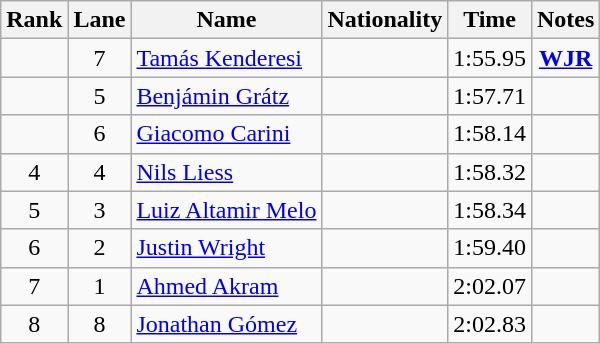<table class="wikitable sortable" style="text-align:center">
<tr>
<th>Rank</th>
<th>Lane</th>
<th>Name</th>
<th>Nationality</th>
<th>Time</th>
<th>Notes</th>
</tr>
<tr>
<td></td>
<td>7</td>
<td align=left><a href='#'>Tamás Kenderesi</a></td>
<td align=left></td>
<td>1:55.95</td>
<td><strong><a href='#'>WJR</a></strong></td>
</tr>
<tr>
<td></td>
<td>5</td>
<td align=left><a href='#'>Benjámin Grátz</a></td>
<td align=left></td>
<td>1:57.71</td>
<td></td>
</tr>
<tr>
<td></td>
<td>6</td>
<td align=left><a href='#'>Giacomo Carini</a></td>
<td align=left></td>
<td>1:58.14</td>
<td></td>
</tr>
<tr>
<td>4</td>
<td>4</td>
<td align=left><a href='#'>Nils Liess</a></td>
<td align=left></td>
<td>1:58.32</td>
<td></td>
</tr>
<tr>
<td>5</td>
<td>3</td>
<td align=left><a href='#'>Luiz Altamir Melo</a></td>
<td align=left></td>
<td>1:58.34</td>
<td></td>
</tr>
<tr>
<td>6</td>
<td>2</td>
<td align=left><a href='#'>Justin Wright</a></td>
<td align=left></td>
<td>1:59.40</td>
<td></td>
</tr>
<tr>
<td>7</td>
<td>1</td>
<td align=left><a href='#'>Ahmed Akram</a></td>
<td align=left></td>
<td>2:02.07</td>
<td></td>
</tr>
<tr>
<td>8</td>
<td>8</td>
<td align=left><a href='#'>Jonathan Gómez</a></td>
<td align=left></td>
<td>2:02.83</td>
<td></td>
</tr>
</table>
